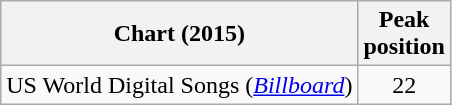<table class="wikitable sortable" border="1">
<tr>
<th>Chart (2015)</th>
<th>Peak<br>position</th>
</tr>
<tr>
<td>US World Digital Songs (<em><a href='#'>Billboard</a></em>)</td>
<td align="center">22</td>
</tr>
</table>
